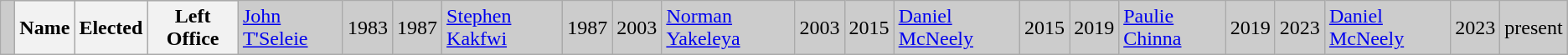<table class="wikitable">
<tr bgcolor="CCCCCC">
<td> </td>
<th><strong>Name </strong></th>
<th><strong>Elected</strong></th>
<th><strong>Left Office</strong><br>
</th>
<td><a href='#'>John T'Seleie</a></td>
<td>1983</td>
<td>1987<br></td>
<td><a href='#'>Stephen Kakfwi</a></td>
<td>1987</td>
<td>2003<br></td>
<td><a href='#'>Norman Yakeleya</a></td>
<td>2003</td>
<td>2015<br></td>
<td><a href='#'>Daniel McNeely</a></td>
<td>2015</td>
<td>2019<br></td>
<td><a href='#'>Paulie Chinna</a></td>
<td>2019</td>
<td>2023<br></td>
<td><a href='#'>Daniel McNeely</a></td>
<td>2023</td>
<td>present</td>
</tr>
</table>
